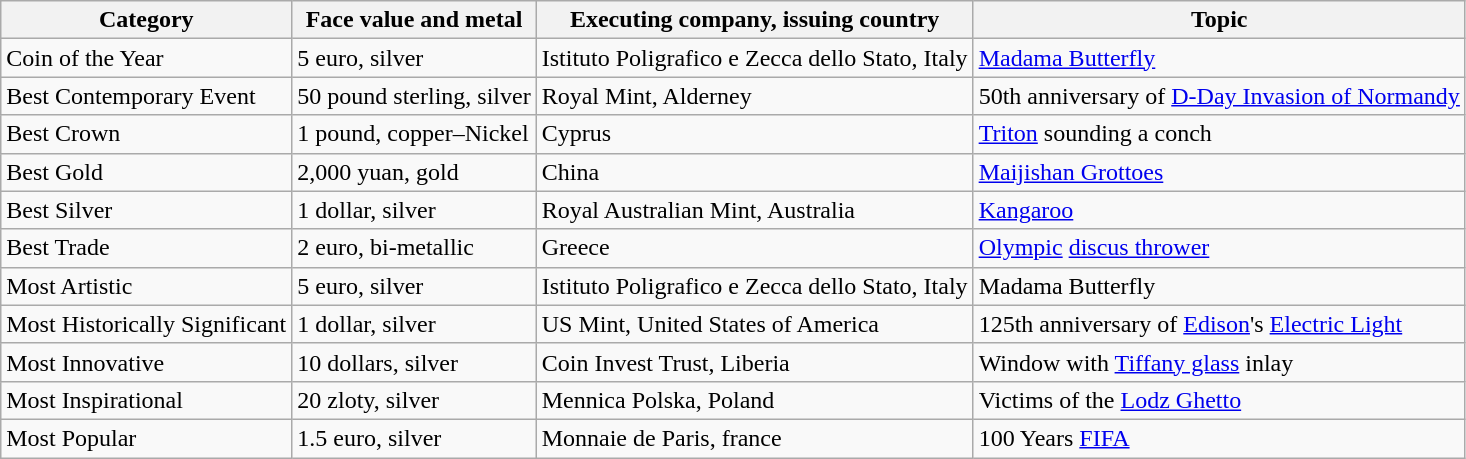<table class="wikitable plainrowheaders">
<tr>
<th>Category</th>
<th>Face value and metal</th>
<th>Executing company, issuing country</th>
<th>Topic</th>
</tr>
<tr>
<td>Coin of the Year</td>
<td>5 euro, silver</td>
<td>Istituto Poligrafico e Zecca dello Stato, Italy</td>
<td><a href='#'>Madama Butterfly</a></td>
</tr>
<tr>
<td>Best Contemporary Event</td>
<td>50 pound sterling, silver</td>
<td>Royal Mint, Alderney</td>
<td>50th anniversary of <a href='#'>D-Day Invasion of Normandy</a></td>
</tr>
<tr>
<td>Best Crown</td>
<td>1 pound, copper–Nickel</td>
<td>Cyprus</td>
<td><a href='#'>Triton</a> sounding a conch</td>
</tr>
<tr>
<td>Best Gold</td>
<td>2,000 yuan, gold</td>
<td>China</td>
<td><a href='#'>Maijishan Grottoes</a></td>
</tr>
<tr>
<td>Best Silver</td>
<td>1 dollar, silver</td>
<td>Royal Australian Mint, Australia</td>
<td><a href='#'>Kangaroo</a></td>
</tr>
<tr>
<td>Best Trade</td>
<td>2 euro, bi-metallic</td>
<td>Greece</td>
<td><a href='#'>Olympic</a> <a href='#'>discus thrower</a></td>
</tr>
<tr>
<td>Most Artistic</td>
<td>5 euro, silver</td>
<td>Istituto Poligrafico e Zecca dello Stato, Italy</td>
<td>Madama Butterfly</td>
</tr>
<tr>
<td>Most Historically Significant</td>
<td>1 dollar, silver</td>
<td>US Mint, United States of America</td>
<td>125th anniversary of <a href='#'>Edison</a>'s <a href='#'>Electric Light</a></td>
</tr>
<tr>
<td>Most Innovative</td>
<td>10 dollars, silver</td>
<td>Coin Invest Trust, Liberia</td>
<td>Window with <a href='#'>Tiffany glass</a> inlay</td>
</tr>
<tr>
<td>Most Inspirational</td>
<td>20 zloty, silver</td>
<td>Mennica Polska, Poland</td>
<td>Victims of the <a href='#'>Lodz Ghetto</a></td>
</tr>
<tr>
<td>Most Popular</td>
<td>1.5 euro, silver</td>
<td>Monnaie de Paris, france</td>
<td>100 Years <a href='#'>FIFA</a></td>
</tr>
</table>
